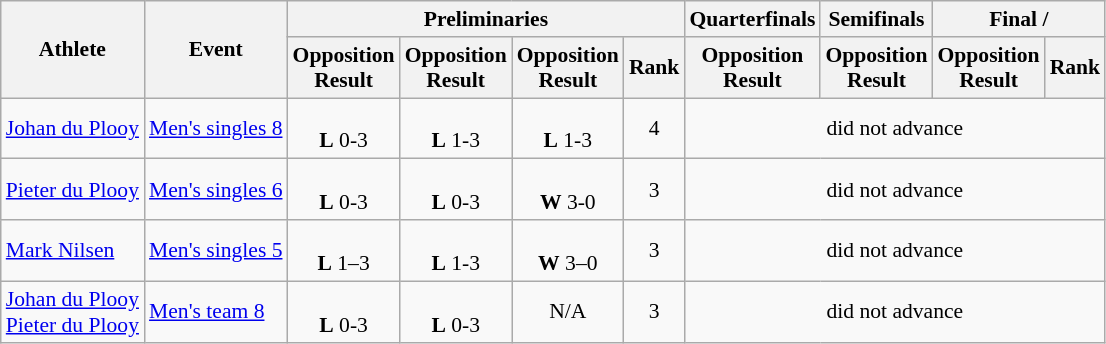<table class=wikitable style="font-size:90%">
<tr>
<th rowspan="2">Athlete</th>
<th rowspan="2">Event</th>
<th colspan="4">Preliminaries</th>
<th>Quarterfinals</th>
<th>Semifinals</th>
<th colspan="2">Final / </th>
</tr>
<tr>
<th>Opposition<br>Result</th>
<th>Opposition<br>Result</th>
<th>Opposition<br>Result</th>
<th>Rank</th>
<th>Opposition<br>Result</th>
<th>Opposition<br>Result</th>
<th>Opposition<br>Result</th>
<th>Rank</th>
</tr>
<tr>
<td><a href='#'>Johan du Plooy</a></td>
<td><a href='#'>Men's singles 8</a></td>
<td align="center"><br><strong>L</strong> 0-3</td>
<td align="center"><br><strong>L</strong> 1-3</td>
<td align="center"><br><strong>L</strong> 1-3</td>
<td align="center">4</td>
<td align="center" colspan="4">did not advance</td>
</tr>
<tr>
<td><a href='#'>Pieter du Plooy</a></td>
<td><a href='#'>Men's singles 6</a></td>
<td align="center"><br><strong>L</strong> 0-3</td>
<td align="center"><br><strong>L</strong> 0-3</td>
<td align="center"><br><strong>W</strong> 3-0</td>
<td align="center">3</td>
<td align="center" colspan="4">did not advance</td>
</tr>
<tr>
<td><a href='#'>Mark Nilsen</a></td>
<td><a href='#'>Men's singles 5</a></td>
<td align="center"><br><strong>L</strong> 1–3</td>
<td align="center"><br><strong>L</strong> 1-3</td>
<td align="center"><br><strong>W</strong> 3–0</td>
<td align="center">3</td>
<td align="center" colspan="4">did not advance</td>
</tr>
<tr>
<td><a href='#'>Johan du Plooy</a><br> <a href='#'>Pieter du Plooy</a></td>
<td><a href='#'>Men's team 8</a></td>
<td align="center"><br><strong>L</strong> 0-3</td>
<td align="center"><br><strong>L</strong> 0-3</td>
<td align="center">N/A</td>
<td align="center">3</td>
<td align="center" colspan="4">did not advance</td>
</tr>
</table>
